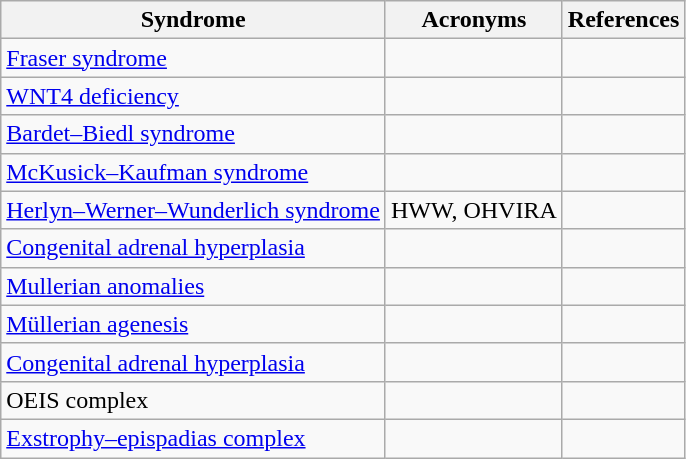<table class="wikitable">
<tr>
<th>Syndrome</th>
<th>Acronyms</th>
<th>References</th>
</tr>
<tr>
<td><a href='#'>Fraser syndrome</a></td>
<td></td>
<td></td>
</tr>
<tr>
<td><a href='#'>WNT4 deficiency</a></td>
<td></td>
<td></td>
</tr>
<tr>
<td><a href='#'>Bardet–Biedl syndrome</a></td>
<td></td>
<td></td>
</tr>
<tr>
<td><a href='#'>McKusick–Kaufman syndrome</a></td>
<td></td>
<td></td>
</tr>
<tr>
<td><a href='#'>Herlyn–Werner–Wunderlich syndrome</a></td>
<td>HWW, OHVIRA</td>
<td></td>
</tr>
<tr>
<td><a href='#'>Congenital adrenal hyperplasia</a></td>
<td></td>
<td></td>
</tr>
<tr>
<td><a href='#'>Mullerian anomalies</a></td>
<td></td>
<td></td>
</tr>
<tr>
<td><a href='#'>Müllerian agenesis</a></td>
<td></td>
<td></td>
</tr>
<tr>
<td><a href='#'>Congenital adrenal hyperplasia</a></td>
<td></td>
<td></td>
</tr>
<tr>
<td>OEIS complex</td>
<td></td>
<td></td>
</tr>
<tr>
<td><a href='#'>Exstrophy–epispadias complex</a></td>
<td></td>
<td></td>
</tr>
</table>
